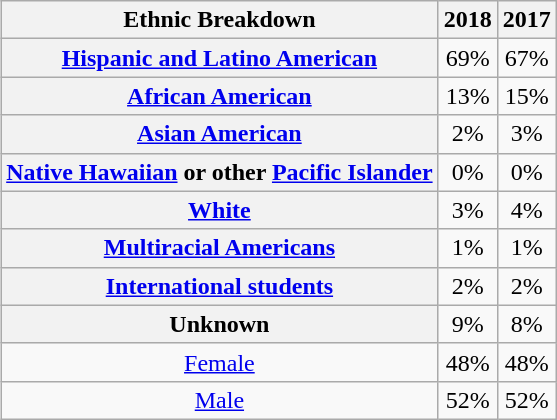<table class="wikitable" style="text-align:center; float:right; margin-left:2em; margin:auto;">
<tr>
<th><strong>Ethnic Breakdown</strong></th>
<th><strong>2018</strong></th>
<th><strong>2017</strong></th>
</tr>
<tr>
<th><a href='#'>Hispanic and Latino American</a></th>
<td>69%</td>
<td>67%</td>
</tr>
<tr>
<th><a href='#'>African American</a></th>
<td>13%</td>
<td>15%</td>
</tr>
<tr>
<th><a href='#'>Asian American</a></th>
<td>2%</td>
<td>3%</td>
</tr>
<tr>
<th><a href='#'>Native Hawaiian</a> or other <a href='#'>Pacific Islander</a></th>
<td>0%</td>
<td>0%</td>
</tr>
<tr>
<th><a href='#'>White</a></th>
<td>3%</td>
<td>4%</td>
</tr>
<tr>
<th><a href='#'>Multiracial Americans</a></th>
<td>1%</td>
<td>1%</td>
</tr>
<tr>
<th><a href='#'>International students</a></th>
<td>2%</td>
<td>2%</td>
</tr>
<tr>
<th>Unknown</th>
<td>9%</td>
<td>8%</td>
</tr>
<tr>
<td><a href='#'>Female</a></td>
<td>48%</td>
<td>48%</td>
</tr>
<tr>
<td><a href='#'>Male</a></td>
<td>52%</td>
<td>52%</td>
</tr>
</table>
